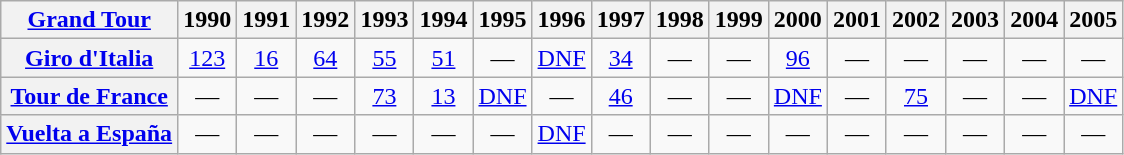<table class="wikitable plainrowheaders">
<tr>
<th scope="col"><a href='#'>Grand Tour</a></th>
<th scope="col">1990</th>
<th scope="col">1991</th>
<th scope="col">1992</th>
<th scope="col">1993</th>
<th scope="col">1994</th>
<th scope="col">1995</th>
<th scope="col">1996</th>
<th scope="col">1997</th>
<th scope="col">1998</th>
<th scope="col">1999</th>
<th scope="col">2000</th>
<th scope="col">2001</th>
<th scope="col">2002</th>
<th scope="col">2003</th>
<th scope="col">2004</th>
<th scope="col">2005</th>
</tr>
<tr style="text-align:center;">
<th scope="row"> <a href='#'>Giro d'Italia</a></th>
<td style="text-align:center;"><a href='#'>123</a></td>
<td style="text-align:center;"><a href='#'>16</a></td>
<td style="text-align:center;"><a href='#'>64</a></td>
<td style="text-align:center;"><a href='#'>55</a></td>
<td style="text-align:center;"><a href='#'>51</a></td>
<td>—</td>
<td style="text-align:center;"><a href='#'>DNF</a></td>
<td style="text-align:center;"><a href='#'>34</a></td>
<td>—</td>
<td>—</td>
<td style="text-align:center;"><a href='#'>96</a></td>
<td>—</td>
<td>—</td>
<td>—</td>
<td>—</td>
<td>—</td>
</tr>
<tr style="text-align:center;">
<th scope="row"> <a href='#'>Tour de France</a></th>
<td>—</td>
<td>—</td>
<td>—</td>
<td style="text-align:center;"><a href='#'>73</a></td>
<td style="text-align:center;"><a href='#'>13</a></td>
<td style="text-align:center;"><a href='#'>DNF</a></td>
<td>—</td>
<td style="text-align:center;"><a href='#'>46</a></td>
<td>—</td>
<td>—</td>
<td style="text-align:center;"><a href='#'>DNF</a></td>
<td>—</td>
<td style="text-align:center;"><a href='#'>75</a></td>
<td>—</td>
<td>—</td>
<td style="text-align:center;"><a href='#'>DNF</a></td>
</tr>
<tr style="text-align:center;">
<th scope="row"> <a href='#'>Vuelta a España</a></th>
<td>—</td>
<td>—</td>
<td>—</td>
<td>—</td>
<td>—</td>
<td>—</td>
<td style="text-align:center;"><a href='#'>DNF</a></td>
<td>—</td>
<td>—</td>
<td>—</td>
<td>—</td>
<td>—</td>
<td>—</td>
<td>—</td>
<td>—</td>
<td>—</td>
</tr>
</table>
